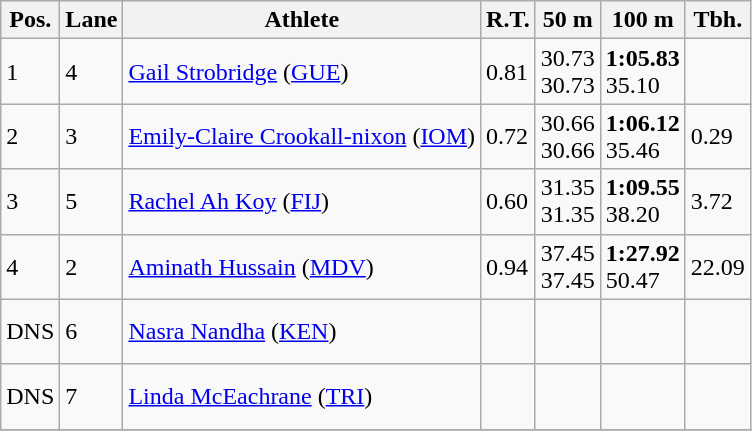<table class="wikitable">
<tr>
<th>Pos.</th>
<th>Lane</th>
<th>Athlete</th>
<th>R.T.</th>
<th>50 m</th>
<th>100 m</th>
<th>Tbh.</th>
</tr>
<tr>
<td>1</td>
<td>4</td>
<td> <a href='#'>Gail Strobridge</a> (<a href='#'>GUE</a>)</td>
<td>0.81</td>
<td>30.73<br>30.73</td>
<td><strong>1:05.83</strong><br>35.10</td>
<td> </td>
</tr>
<tr>
<td>2</td>
<td>3</td>
<td> <a href='#'>Emily-Claire Crookall-nixon</a> (<a href='#'>IOM</a>)</td>
<td>0.72</td>
<td>30.66<br>30.66</td>
<td><strong>1:06.12</strong><br>35.46</td>
<td>0.29</td>
</tr>
<tr>
<td>3</td>
<td>5</td>
<td> <a href='#'>Rachel Ah Koy</a> (<a href='#'>FIJ</a>)</td>
<td>0.60</td>
<td>31.35<br>31.35</td>
<td><strong>1:09.55</strong><br>38.20</td>
<td>3.72</td>
</tr>
<tr>
<td>4</td>
<td>2</td>
<td> <a href='#'>Aminath Hussain</a> (<a href='#'>MDV</a>)</td>
<td>0.94</td>
<td>37.45<br>37.45</td>
<td><strong>1:27.92</strong><br>50.47</td>
<td>22.09</td>
</tr>
<tr>
<td>DNS</td>
<td>6</td>
<td> <a href='#'>Nasra Nandha</a> (<a href='#'>KEN</a>)</td>
<td> </td>
<td><br> </td>
<td><br> </td>
<td> </td>
</tr>
<tr>
<td>DNS</td>
<td>7</td>
<td> <a href='#'>Linda McEachrane</a> (<a href='#'>TRI</a>)</td>
<td> </td>
<td><br> </td>
<td><br> </td>
<td> </td>
</tr>
<tr>
</tr>
</table>
